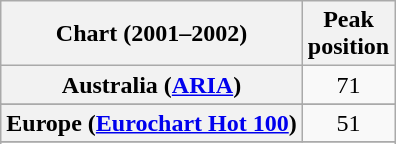<table class="wikitable sortable plainrowheaders" style="text-align:center">
<tr>
<th>Chart (2001–2002)</th>
<th>Peak<br>position</th>
</tr>
<tr>
<th scope="row">Australia (<a href='#'>ARIA</a>)</th>
<td>71</td>
</tr>
<tr>
</tr>
<tr>
</tr>
<tr>
<th scope="row">Europe (<a href='#'>Eurochart Hot 100</a>)</th>
<td>51</td>
</tr>
<tr>
</tr>
<tr>
</tr>
<tr>
</tr>
<tr>
</tr>
</table>
